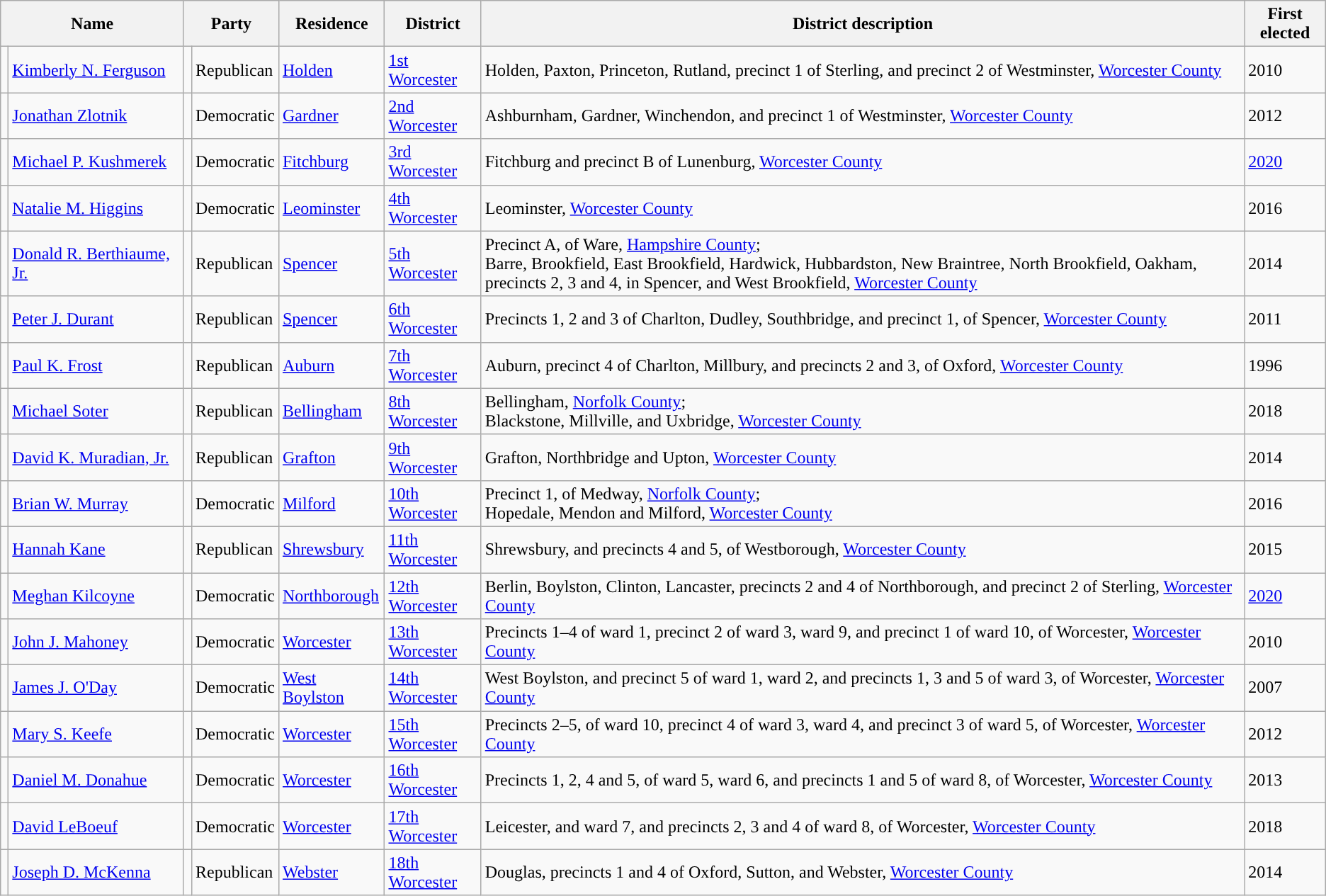<table class="wikitable sortable" style="text-align:left;">
<tr>
<th colspan="2">Name</th>
<th colspan=2>Party</th>
<th>Residence</th>
<th>District</th>
<th>District description</th>
<th>First elected</th>
</tr>
<tr>
<td></td>
<td nowrap><a href='#'>Kimberly N. Ferguson</a></td>
<td style="background-color:"></td>
<td>Republican</td>
<td><a href='#'>Holden</a></td>
<td><a href='#'>1st Worcester</a></td>
<td>Holden, Paxton, Princeton, Rutland, precinct 1 of Sterling, and precinct 2 of Westminster, <a href='#'>Worcester County</a></td>
<td>2010</td>
</tr>
<tr>
<td></td>
<td><a href='#'>Jonathan Zlotnik</a></td>
<td style="background-color:"></td>
<td>Democratic</td>
<td><a href='#'>Gardner</a></td>
<td><a href='#'>2nd Worcester</a></td>
<td>Ashburnham, Gardner, Winchendon, and precinct 1 of Westminster, <a href='#'>Worcester County</a></td>
<td>2012</td>
</tr>
<tr>
<td></td>
<td><a href='#'>Michael P. Kushmerek</a></td>
<td style="background-color:"></td>
<td>Democratic</td>
<td><a href='#'>Fitchburg</a></td>
<td><a href='#'>3rd Worcester</a></td>
<td>Fitchburg and precinct B of Lunenburg, <a href='#'>Worcester County</a></td>
<td><a href='#'>2020</a></td>
</tr>
<tr>
<td></td>
<td><a href='#'>Natalie M. Higgins</a></td>
<td style="background-color:"></td>
<td>Democratic</td>
<td><a href='#'>Leominster</a></td>
<td><a href='#'>4th Worcester</a></td>
<td>Leominster, <a href='#'>Worcester County</a></td>
<td>2016</td>
</tr>
<tr>
<td></td>
<td><a href='#'>Donald R. Berthiaume, Jr.</a></td>
<td style="background-color:"></td>
<td>Republican</td>
<td><a href='#'>Spencer</a></td>
<td><a href='#'>5th Worcester</a></td>
<td>Precinct A, of Ware, <a href='#'>Hampshire County</a>;<br>Barre, Brookfield, East Brookfield, Hardwick, Hubbardston, New Braintree, North Brookfield, Oakham, precincts 2, 3 and 4, in Spencer, and West Brookfield, <a href='#'>Worcester County</a></td>
<td>2014</td>
</tr>
<tr>
<td></td>
<td><a href='#'>Peter J. Durant</a></td>
<td style="background-color:"></td>
<td>Republican</td>
<td><a href='#'>Spencer</a></td>
<td><a href='#'>6th Worcester</a></td>
<td>Precincts 1, 2 and 3 of Charlton, Dudley, Southbridge, and precinct 1, of Spencer, <a href='#'>Worcester County</a></td>
<td>2011</td>
</tr>
<tr>
<td></td>
<td><a href='#'>Paul K. Frost</a></td>
<td style="background-color:"></td>
<td>Republican</td>
<td><a href='#'>Auburn</a></td>
<td><a href='#'>7th Worcester</a></td>
<td>Auburn, precinct 4 of Charlton, Millbury, and precincts 2 and 3, of Oxford, <a href='#'>Worcester County</a></td>
<td>1996</td>
</tr>
<tr>
<td></td>
<td><a href='#'>Michael Soter</a></td>
<td style="background-color:"></td>
<td>Republican</td>
<td><a href='#'>Bellingham</a></td>
<td><a href='#'>8th Worcester</a></td>
<td>Bellingham, <a href='#'>Norfolk County</a>;<br>Blackstone, Millville, and Uxbridge, <a href='#'>Worcester County</a></td>
<td>2018</td>
</tr>
<tr>
<td></td>
<td><a href='#'>David K. Muradian, Jr.</a></td>
<td style="background-color:"></td>
<td>Republican</td>
<td><a href='#'>Grafton</a></td>
<td><a href='#'>9th Worcester</a></td>
<td>Grafton, Northbridge and Upton, <a href='#'>Worcester County</a></td>
<td>2014</td>
</tr>
<tr>
<td></td>
<td><a href='#'>Brian W. Murray</a></td>
<td style="background-color:"></td>
<td>Democratic</td>
<td><a href='#'>Milford</a></td>
<td><a href='#'>10th Worcester</a></td>
<td>Precinct 1, of Medway, <a href='#'>Norfolk County</a>;<br>Hopedale, Mendon and Milford, <a href='#'>Worcester County</a></td>
<td>2016</td>
</tr>
<tr>
<td></td>
<td><a href='#'>Hannah Kane</a></td>
<td style="background-color:"></td>
<td>Republican</td>
<td><a href='#'>Shrewsbury</a></td>
<td><a href='#'>11th Worcester</a></td>
<td>Shrewsbury, and precincts 4 and 5, of Westborough, <a href='#'>Worcester County</a></td>
<td>2015</td>
</tr>
<tr>
<td></td>
<td><a href='#'>Meghan Kilcoyne</a></td>
<td style="background-color:"></td>
<td>Democratic</td>
<td><a href='#'>Northborough</a></td>
<td><a href='#'>12th Worcester</a></td>
<td>Berlin, Boylston, Clinton, Lancaster, precincts 2 and 4 of Northborough, and precinct 2 of Sterling, <a href='#'>Worcester County</a></td>
<td><a href='#'>2020</a></td>
</tr>
<tr>
<td></td>
<td><a href='#'>John J. Mahoney</a></td>
<td style="background-color:"></td>
<td>Democratic</td>
<td><a href='#'>Worcester</a></td>
<td><a href='#'>13th Worcester</a></td>
<td>Precincts 1–4 of ward 1, precinct 2 of ward 3, ward 9, and precinct 1 of ward 10, of Worcester, <a href='#'>Worcester County</a></td>
<td>2010</td>
</tr>
<tr>
<td></td>
<td><a href='#'>James J. O'Day</a></td>
<td style="background-color:"></td>
<td>Democratic</td>
<td><a href='#'>West Boylston</a></td>
<td><a href='#'>14th Worcester</a></td>
<td>West Boylston, and precinct 5 of ward 1, ward 2, and precincts 1, 3 and 5 of ward 3, of Worcester, <a href='#'>Worcester County</a></td>
<td>2007</td>
</tr>
<tr>
<td></td>
<td><a href='#'>Mary S. Keefe</a></td>
<td style="background-color:"></td>
<td>Democratic</td>
<td><a href='#'>Worcester</a></td>
<td><a href='#'>15th Worcester</a></td>
<td>Precincts 2–5, of ward 10, precinct 4 of ward 3, ward 4, and precinct 3 of ward 5, of Worcester, <a href='#'>Worcester County</a></td>
<td>2012</td>
</tr>
<tr>
<td></td>
<td><a href='#'>Daniel M. Donahue</a></td>
<td style="background-color:"></td>
<td>Democratic</td>
<td><a href='#'>Worcester</a></td>
<td><a href='#'>16th Worcester</a></td>
<td>Precincts 1, 2, 4 and 5, of ward 5, ward 6, and precincts 1 and 5 of ward 8, of Worcester, <a href='#'>Worcester County</a></td>
<td>2013</td>
</tr>
<tr>
<td></td>
<td><a href='#'>David LeBoeuf</a></td>
<td style="background-color:"></td>
<td>Democratic</td>
<td><a href='#'>Worcester</a></td>
<td><a href='#'>17th Worcester</a></td>
<td>Leicester, and ward 7, and precincts 2, 3 and 4 of ward 8, of Worcester, <a href='#'>Worcester County</a></td>
<td>2018</td>
</tr>
<tr>
<td></td>
<td><a href='#'>Joseph D. McKenna</a></td>
<td style="background-color:"></td>
<td>Republican</td>
<td><a href='#'>Webster</a></td>
<td><a href='#'>18th Worcester</a></td>
<td>Douglas, precincts 1 and 4 of Oxford, Sutton, and Webster, <a href='#'>Worcester County</a></td>
<td>2014</td>
</tr>
</table>
